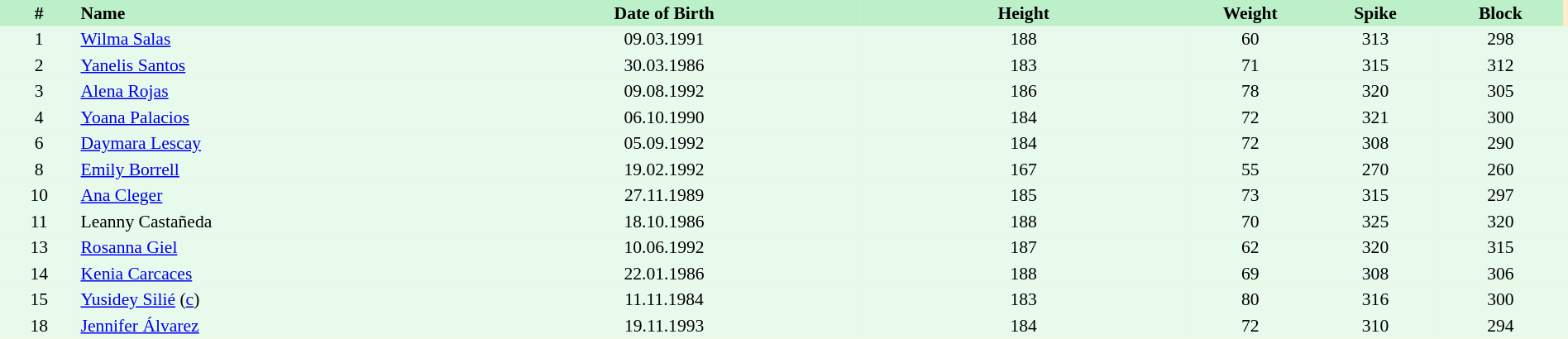<table border=0 cellpadding=2 cellspacing=0  |- bgcolor=#FFECCE style="text-align:center; font-size:90%;" width=100%>
<tr bgcolor=#BBF0C9>
<th width=5%>#</th>
<th width=25% align=left>Name</th>
<th width=25%>Date of Birth</th>
<th width=21%>Height</th>
<th width=8%>Weight</th>
<th width=8%>Spike</th>
<th width=8%>Block</th>
</tr>
<tr bgcolor=#E7FAEC>
<td>1</td>
<td align=left><a href='#'>Wilma Salas</a></td>
<td>09.03.1991</td>
<td>188</td>
<td>60</td>
<td>313</td>
<td>298</td>
<td></td>
</tr>
<tr bgcolor=#E7FAEC>
<td>2</td>
<td align=left><a href='#'>Yanelis Santos</a></td>
<td>30.03.1986</td>
<td>183</td>
<td>71</td>
<td>315</td>
<td>312</td>
<td></td>
</tr>
<tr bgcolor=#E7FAEC>
<td>3</td>
<td align=left><a href='#'>Alena Rojas</a></td>
<td>09.08.1992</td>
<td>186</td>
<td>78</td>
<td>320</td>
<td>305</td>
<td></td>
</tr>
<tr bgcolor=#E7FAEC>
<td>4</td>
<td align=left><a href='#'>Yoana Palacios</a></td>
<td>06.10.1990</td>
<td>184</td>
<td>72</td>
<td>321</td>
<td>300</td>
<td></td>
</tr>
<tr bgcolor=#E7FAEC>
<td>6</td>
<td align=left><a href='#'>Daymara Lescay</a></td>
<td>05.09.1992</td>
<td>184</td>
<td>72</td>
<td>308</td>
<td>290</td>
<td></td>
</tr>
<tr bgcolor=#E7FAEC>
<td>8</td>
<td align=left><a href='#'>Emily Borrell</a></td>
<td>19.02.1992</td>
<td>167</td>
<td>55</td>
<td>270</td>
<td>260</td>
<td></td>
</tr>
<tr bgcolor=#E7FAEC>
<td>10</td>
<td align=left><a href='#'>Ana Cleger</a></td>
<td>27.11.1989</td>
<td>185</td>
<td>73</td>
<td>315</td>
<td>297</td>
<td></td>
</tr>
<tr bgcolor=#E7FAEC>
<td>11</td>
<td align=left>Leanny Castañeda</td>
<td>18.10.1986</td>
<td>188</td>
<td>70</td>
<td>325</td>
<td>320</td>
<td></td>
</tr>
<tr bgcolor=#E7FAEC>
<td>13</td>
<td align=left><a href='#'>Rosanna Giel</a></td>
<td>10.06.1992</td>
<td>187</td>
<td>62</td>
<td>320</td>
<td>315</td>
<td></td>
</tr>
<tr bgcolor=#E7FAEC>
<td>14</td>
<td align=left><a href='#'>Kenia Carcaces</a></td>
<td>22.01.1986</td>
<td>188</td>
<td>69</td>
<td>308</td>
<td>306</td>
<td></td>
</tr>
<tr bgcolor=#E7FAEC>
<td>15</td>
<td align=left><a href='#'>Yusidey Silié</a> (<a href='#'>c</a>)</td>
<td>11.11.1984</td>
<td>183</td>
<td>80</td>
<td>316</td>
<td>300</td>
<td></td>
</tr>
<tr bgcolor=#E7FAEC>
<td>18</td>
<td align=left><a href='#'>Jennifer Álvarez</a></td>
<td>19.11.1993</td>
<td>184</td>
<td>72</td>
<td>310</td>
<td>294</td>
<td></td>
</tr>
</table>
